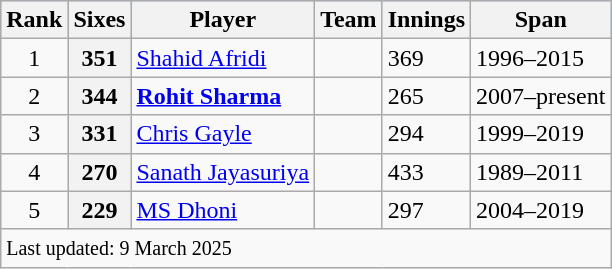<table class="wikitable plainrowheaders sortable">
<tr style="background:#9cf;">
<th>Rank</th>
<th>Sixes</th>
<th>Player</th>
<th>Team</th>
<th>Innings</th>
<th>Span</th>
</tr>
<tr>
<td align=center>1</td>
<th>351</th>
<td><a href='#'>Shahid Afridi</a></td>
<td></td>
<td>369</td>
<td>1996–2015</td>
</tr>
<tr>
<td align=center>2</td>
<th>344</th>
<td><strong><a href='#'>Rohit Sharma</a></strong></td>
<td></td>
<td>265</td>
<td>2007–present</td>
</tr>
<tr>
<td align=center>3</td>
<th>331</th>
<td><a href='#'>Chris Gayle</a></td>
<td></td>
<td>294</td>
<td>1999–2019</td>
</tr>
<tr>
<td align=center>4</td>
<th>270</th>
<td><a href='#'>Sanath Jayasuriya</a></td>
<td></td>
<td>433</td>
<td>1989–2011</td>
</tr>
<tr>
<td align=center>5</td>
<th>229</th>
<td><a href='#'>MS Dhoni</a></td>
<td></td>
<td>297</td>
<td>2004–2019</td>
</tr>
<tr class=sortbottom>
<td colspan="6"><small>Last updated: 9 March 2025</small></td>
</tr>
</table>
